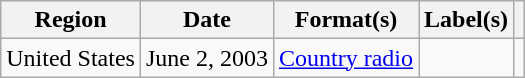<table class="wikitable">
<tr>
<th>Region</th>
<th>Date</th>
<th>Format(s)</th>
<th>Label(s)</th>
<th></th>
</tr>
<tr>
<td>United States</td>
<td>June 2, 2003</td>
<td><a href='#'>Country radio</a></td>
<td></td>
<td></td>
</tr>
</table>
